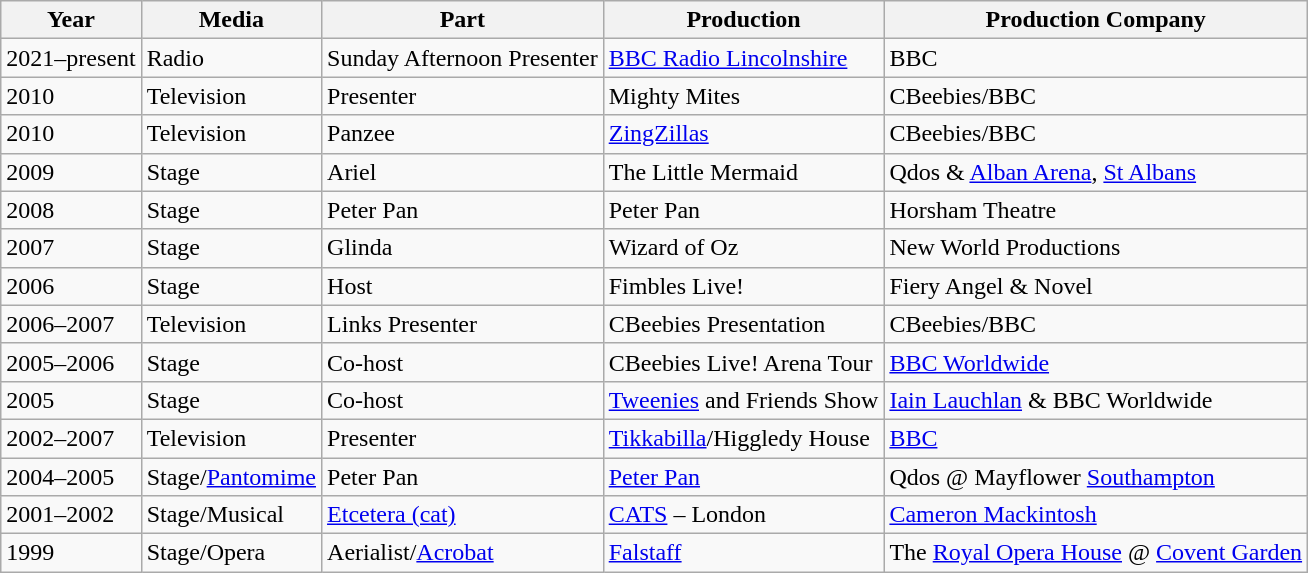<table class="wikitable">
<tr>
<th>Year</th>
<th>Media</th>
<th>Part</th>
<th>Production</th>
<th>Production Company</th>
</tr>
<tr>
<td>2021–present</td>
<td>Radio</td>
<td>Sunday Afternoon Presenter</td>
<td><a href='#'>BBC Radio Lincolnshire</a></td>
<td>BBC</td>
</tr>
<tr>
<td>2010</td>
<td>Television</td>
<td>Presenter</td>
<td>Mighty Mites</td>
<td>CBeebies/BBC</td>
</tr>
<tr>
<td>2010</td>
<td>Television</td>
<td>Panzee</td>
<td><a href='#'>ZingZillas</a></td>
<td>CBeebies/BBC</td>
</tr>
<tr>
<td>2009</td>
<td>Stage</td>
<td>Ariel</td>
<td>The Little Mermaid</td>
<td>Qdos & <a href='#'>Alban Arena</a>, <a href='#'>St Albans</a></td>
</tr>
<tr>
<td>2008</td>
<td>Stage</td>
<td>Peter Pan</td>
<td>Peter Pan</td>
<td>Horsham Theatre</td>
</tr>
<tr>
<td>2007</td>
<td>Stage</td>
<td>Glinda</td>
<td>Wizard of Oz</td>
<td>New World Productions</td>
</tr>
<tr>
<td>2006</td>
<td>Stage</td>
<td>Host</td>
<td>Fimbles Live!</td>
<td>Fiery Angel & Novel</td>
</tr>
<tr>
<td>2006–2007</td>
<td>Television</td>
<td>Links Presenter</td>
<td>CBeebies Presentation</td>
<td>CBeebies/BBC</td>
</tr>
<tr>
<td>2005–2006</td>
<td>Stage</td>
<td>Co-host</td>
<td>CBeebies Live! Arena Tour</td>
<td><a href='#'>BBC Worldwide</a></td>
</tr>
<tr>
<td>2005</td>
<td>Stage</td>
<td>Co-host</td>
<td><a href='#'>Tweenies</a> and Friends Show</td>
<td><a href='#'>Iain Lauchlan</a> & BBC Worldwide</td>
</tr>
<tr>
<td>2002–2007</td>
<td>Television</td>
<td>Presenter</td>
<td><a href='#'>Tikkabilla</a>/Higgledy House</td>
<td><a href='#'>BBC</a></td>
</tr>
<tr>
<td>2004–2005</td>
<td>Stage/<a href='#'>Pantomime</a></td>
<td>Peter Pan</td>
<td><a href='#'>Peter Pan</a></td>
<td>Qdos @ Mayflower <a href='#'>Southampton</a></td>
</tr>
<tr>
<td>2001–2002</td>
<td>Stage/Musical</td>
<td><a href='#'>Etcetera (cat)</a></td>
<td><a href='#'>CATS</a> – London</td>
<td><a href='#'>Cameron Mackintosh</a></td>
</tr>
<tr>
<td>1999</td>
<td>Stage/Opera</td>
<td>Aerialist/<a href='#'>Acrobat</a></td>
<td><a href='#'>Falstaff</a></td>
<td>The <a href='#'>Royal Opera House</a> @ <a href='#'>Covent Garden</a></td>
</tr>
</table>
